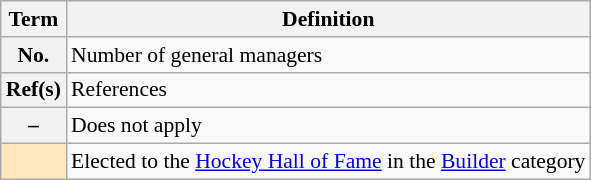<table class="wikitable" style="font-size:90%;">
<tr>
<th scope="col">Term</th>
<th scope="col">Definition</th>
</tr>
<tr>
<th scope="row">No.</th>
<td>Number of general managers</td>
</tr>
<tr>
<th scope="row">Ref(s)</th>
<td>References</td>
</tr>
<tr>
<th scope="row">–</th>
<td>Does not apply</td>
</tr>
<tr>
<th scope="row" style="background: #FFE6BD"></th>
<td>Elected to the <a href='#'>Hockey Hall of Fame</a> in the <a href='#'>Builder</a> category</td>
</tr>
</table>
